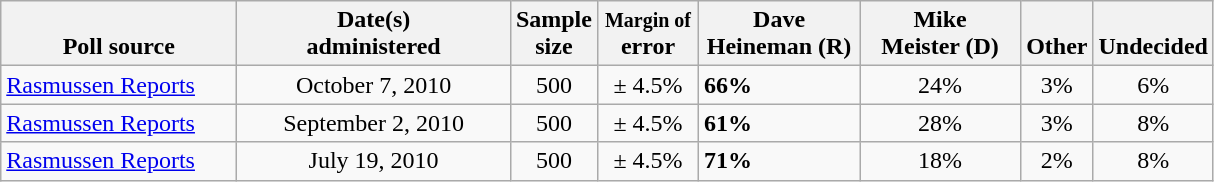<table class="wikitable">
<tr valign= bottom>
<th style="width:150px;">Poll source</th>
<th style="width:175px;">Date(s)<br>administered</th>
<th class=small>Sample<br>size</th>
<th style="width:60px;"><small>Margin of</small><br>error</th>
<th style="width:100px;">Dave<br>Heineman (R)</th>
<th style="width:100px;">Mike<br>Meister (D)</th>
<th>Other</th>
<th>Undecided</th>
</tr>
<tr>
<td><a href='#'>Rasmussen Reports</a></td>
<td align=center>October 7, 2010</td>
<td align=center>500</td>
<td align=center>± 4.5%</td>
<td><strong>66%</strong></td>
<td align=center>24%</td>
<td align=center>3%</td>
<td align=center>6%</td>
</tr>
<tr>
<td><a href='#'>Rasmussen Reports</a></td>
<td align=center>September 2, 2010</td>
<td align=center>500</td>
<td align=center>± 4.5%</td>
<td><strong>61%</strong></td>
<td align=center>28%</td>
<td align=center>3%</td>
<td align=center>8%</td>
</tr>
<tr>
<td><a href='#'>Rasmussen Reports</a></td>
<td align=center>July 19, 2010</td>
<td align=center>500</td>
<td align=center>± 4.5%</td>
<td><strong>71%</strong></td>
<td align=center>18%</td>
<td align=center>2%</td>
<td align=center>8%</td>
</tr>
</table>
